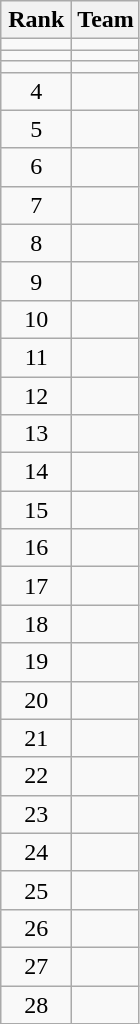<table class="wikitable" style="text-align: center;">
<tr>
<th width=40>Rank</th>
<th>Team</th>
</tr>
<tr>
<td></td>
<td align=left></td>
</tr>
<tr>
<td></td>
<td align=left></td>
</tr>
<tr>
<td></td>
<td align=left></td>
</tr>
<tr>
<td>4</td>
<td align=left></td>
</tr>
<tr>
<td>5</td>
<td align=left></td>
</tr>
<tr>
<td>6</td>
<td align=left></td>
</tr>
<tr>
<td>7</td>
<td align=left></td>
</tr>
<tr>
<td>8</td>
<td align=left></td>
</tr>
<tr>
<td>9</td>
<td align=left></td>
</tr>
<tr>
<td>10</td>
<td align=left></td>
</tr>
<tr>
<td>11</td>
<td align=left></td>
</tr>
<tr>
<td>12</td>
<td align=left></td>
</tr>
<tr>
<td>13</td>
<td align=left></td>
</tr>
<tr>
<td>14</td>
<td align=left></td>
</tr>
<tr>
<td>15</td>
<td align=left></td>
</tr>
<tr>
<td>16</td>
<td align=left></td>
</tr>
<tr>
<td>17</td>
<td align=left></td>
</tr>
<tr>
<td>18</td>
<td align=left></td>
</tr>
<tr>
<td>19</td>
<td align=left></td>
</tr>
<tr>
<td>20</td>
<td align=left></td>
</tr>
<tr>
<td>21</td>
<td align=left></td>
</tr>
<tr>
<td>22</td>
<td align=left></td>
</tr>
<tr>
<td>23</td>
<td align=left></td>
</tr>
<tr>
<td>24</td>
<td align=left></td>
</tr>
<tr>
<td>25</td>
<td align=left></td>
</tr>
<tr>
<td>26</td>
<td align=left></td>
</tr>
<tr>
<td>27</td>
<td align=left></td>
</tr>
<tr>
<td>28</td>
<td align=left></td>
</tr>
</table>
